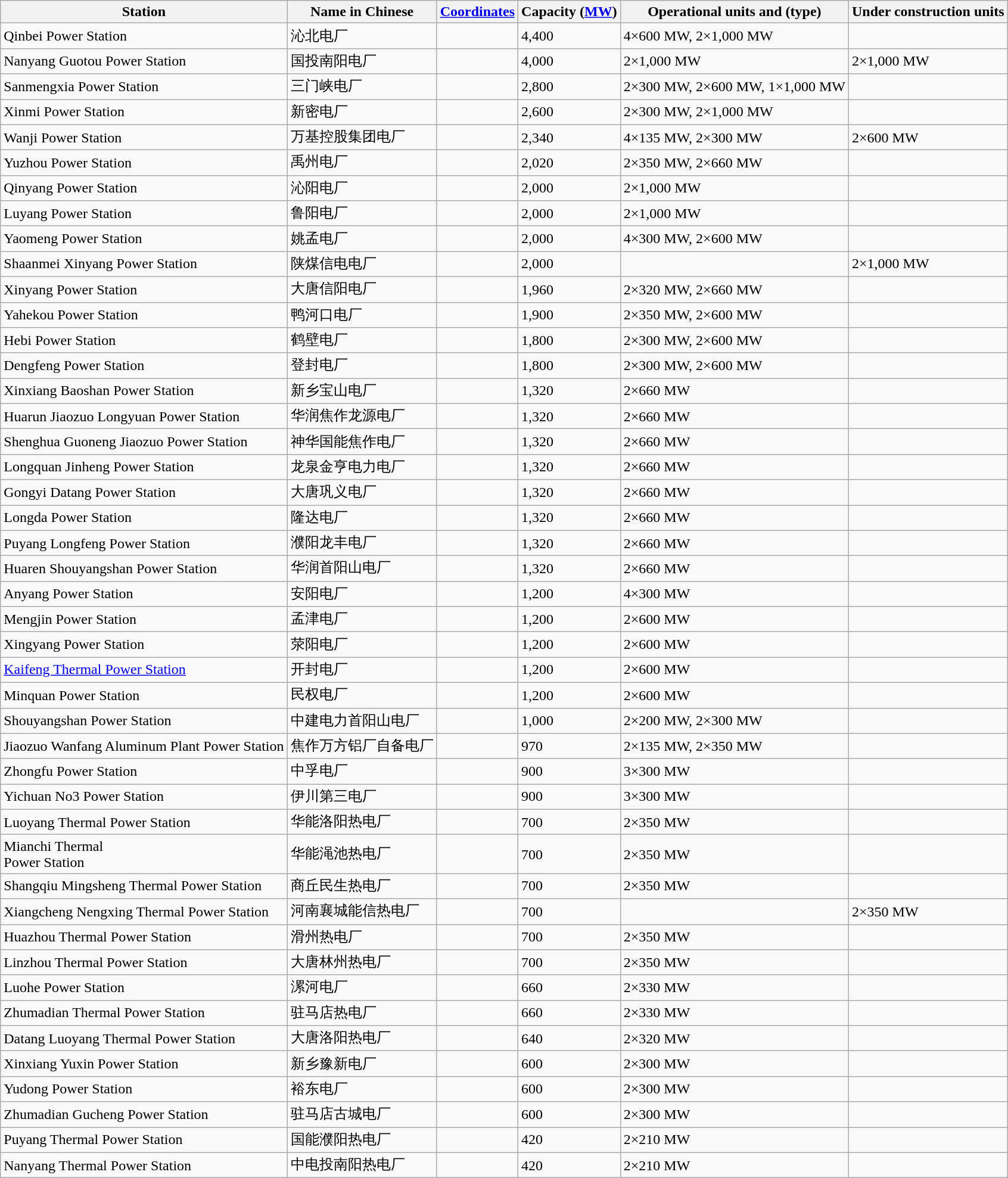<table class="wikitable sortable">
<tr>
<th>Station</th>
<th>Name in Chinese</th>
<th><a href='#'>Coordinates</a></th>
<th>Capacity (<a href='#'>MW</a>)</th>
<th>Operational units and (type)</th>
<th>Under construction units</th>
</tr>
<tr>
<td>Qinbei Power Station</td>
<td>沁北电厂</td>
<td></td>
<td>4,400</td>
<td>4×600 MW, 2×1,000 MW</td>
<td></td>
</tr>
<tr>
<td>Nanyang Guotou Power Station</td>
<td>国投南阳电厂</td>
<td></td>
<td>4,000</td>
<td>2×1,000 MW</td>
<td>2×1,000 MW</td>
</tr>
<tr>
<td>Sanmengxia Power Station</td>
<td>三门峡电厂</td>
<td></td>
<td>2,800</td>
<td>2×300 MW, 2×600 MW, 1×1,000 MW</td>
<td></td>
</tr>
<tr>
<td>Xinmi Power Station</td>
<td>新密电厂</td>
<td></td>
<td>2,600</td>
<td>2×300 MW, 2×1,000 MW</td>
<td></td>
</tr>
<tr>
<td>Wanji Power Station</td>
<td>万基控股集团电厂</td>
<td></td>
<td>2,340</td>
<td>4×135 MW, 2×300 MW</td>
<td>2×600 MW</td>
</tr>
<tr>
<td>Yuzhou Power Station</td>
<td>禹州电厂</td>
<td></td>
<td>2,020</td>
<td>2×350 MW, 2×660 MW</td>
<td></td>
</tr>
<tr>
<td>Qinyang Power Station</td>
<td>沁阳电厂</td>
<td></td>
<td>2,000</td>
<td>2×1,000 MW</td>
<td></td>
</tr>
<tr>
<td>Luyang Power Station</td>
<td>鲁阳电厂</td>
<td></td>
<td>2,000</td>
<td>2×1,000 MW</td>
<td></td>
</tr>
<tr>
<td>Yaomeng Power Station</td>
<td>姚孟电厂</td>
<td></td>
<td>2,000</td>
<td>4×300 MW, 2×600 MW</td>
<td></td>
</tr>
<tr>
<td>Shaanmei Xinyang Power Station</td>
<td>陕煤信电电厂</td>
<td></td>
<td>2,000</td>
<td></td>
<td>2×1,000 MW</td>
</tr>
<tr>
<td>Xinyang Power Station</td>
<td>大唐信阳电厂</td>
<td></td>
<td>1,960</td>
<td>2×320 MW, 2×660 MW</td>
<td></td>
</tr>
<tr>
<td>Yahekou Power Station</td>
<td>鸭河口电厂</td>
<td></td>
<td>1,900</td>
<td>2×350 MW, 2×600 MW</td>
<td></td>
</tr>
<tr>
<td>Hebi Power Station</td>
<td>鹤壁电厂</td>
<td></td>
<td>1,800</td>
<td>2×300 MW, 2×600 MW</td>
<td></td>
</tr>
<tr>
<td>Dengfeng Power Station</td>
<td>登封电厂</td>
<td></td>
<td>1,800</td>
<td>2×300 MW, 2×600 MW</td>
<td></td>
</tr>
<tr>
<td>Xinxiang Baoshan Power Station</td>
<td>新乡宝山电厂</td>
<td></td>
<td>1,320</td>
<td>2×660 MW</td>
<td></td>
</tr>
<tr>
<td>Huarun Jiaozuo Longyuan Power Station</td>
<td>华润焦作龙源电厂</td>
<td></td>
<td>1,320</td>
<td>2×660 MW</td>
<td></td>
</tr>
<tr>
<td>Shenghua Guoneng Jiaozuo Power Station</td>
<td>神华国能焦作电厂</td>
<td></td>
<td>1,320</td>
<td>2×660 MW</td>
<td></td>
</tr>
<tr>
<td>Longquan Jinheng Power Station</td>
<td>龙泉金亨电力电厂</td>
<td></td>
<td>1,320</td>
<td>2×660 MW</td>
<td></td>
</tr>
<tr>
<td>Gongyi Datang Power Station</td>
<td>大唐巩义电厂</td>
<td></td>
<td>1,320</td>
<td>2×660 MW</td>
<td></td>
</tr>
<tr>
<td>Longda Power Station</td>
<td>隆达电厂</td>
<td></td>
<td>1,320</td>
<td>2×660 MW</td>
<td></td>
</tr>
<tr>
<td>Puyang Longfeng Power Station</td>
<td>濮阳龙丰电厂</td>
<td></td>
<td>1,320</td>
<td>2×660 MW</td>
<td></td>
</tr>
<tr>
<td>Huaren Shouyangshan Power Station</td>
<td>华润首阳山电厂</td>
<td></td>
<td>1,320</td>
<td>2×660 MW</td>
<td></td>
</tr>
<tr>
<td>Anyang Power Station</td>
<td>安阳电厂</td>
<td></td>
<td>1,200</td>
<td>4×300 MW</td>
<td></td>
</tr>
<tr>
<td>Mengjin Power Station</td>
<td>孟津电厂</td>
<td></td>
<td>1,200</td>
<td>2×600 MW</td>
<td></td>
</tr>
<tr>
<td>Xingyang Power Station</td>
<td>荥阳电厂</td>
<td></td>
<td>1,200</td>
<td>2×600 MW</td>
<td></td>
</tr>
<tr>
<td><a href='#'>Kaifeng Thermal Power Station</a></td>
<td>开封电厂</td>
<td></td>
<td>1,200</td>
<td>2×600 MW</td>
<td></td>
</tr>
<tr>
<td>Minquan Power Station</td>
<td>民权电厂</td>
<td></td>
<td>1,200</td>
<td>2×600 MW</td>
<td></td>
</tr>
<tr>
<td>Shouyangshan Power Station</td>
<td>中建电力首阳山电厂</td>
<td></td>
<td>1,000</td>
<td>2×200 MW, 2×300 MW</td>
<td></td>
</tr>
<tr>
<td>Jiaozuo Wanfang Aluminum Plant Power Station</td>
<td>焦作万方铝厂自备电厂</td>
<td></td>
<td>970</td>
<td>2×135 MW, 2×350 MW</td>
<td></td>
</tr>
<tr>
<td>Zhongfu Power Station</td>
<td>中孚电厂</td>
<td></td>
<td>900</td>
<td>3×300 MW</td>
<td></td>
</tr>
<tr>
<td>Yichuan No3 Power Station</td>
<td>伊川第三电厂</td>
<td></td>
<td>900</td>
<td>3×300 MW</td>
<td></td>
</tr>
<tr>
<td>Luoyang Thermal Power Station</td>
<td>华能洛阳热电厂</td>
<td></td>
<td>700</td>
<td>2×350 MW</td>
<td></td>
</tr>
<tr>
<td>Mianchi Thermal<br>Power Station</td>
<td>华能渑池热电厂</td>
<td></td>
<td>700</td>
<td>2×350 MW</td>
<td></td>
</tr>
<tr>
<td>Shangqiu Mingsheng Thermal Power Station</td>
<td>商丘民生热电厂</td>
<td></td>
<td>700</td>
<td>2×350 MW</td>
<td></td>
</tr>
<tr>
<td>Xiangcheng Nengxing Thermal Power Station</td>
<td>河南襄城能信热电厂</td>
<td></td>
<td>700</td>
<td></td>
<td>2×350 MW</td>
</tr>
<tr>
<td>Huazhou Thermal Power Station</td>
<td>滑州热电厂</td>
<td></td>
<td>700</td>
<td>2×350 MW</td>
<td></td>
</tr>
<tr>
<td>Linzhou Thermal Power Station</td>
<td>大唐林州热电厂</td>
<td></td>
<td>700</td>
<td>2×350 MW</td>
<td></td>
</tr>
<tr>
<td>Luohe Power Station</td>
<td>漯河电厂</td>
<td></td>
<td>660</td>
<td>2×330 MW</td>
<td></td>
</tr>
<tr>
<td>Zhumadian Thermal Power Station</td>
<td>驻马店热电厂</td>
<td></td>
<td>660</td>
<td>2×330 MW</td>
<td></td>
</tr>
<tr>
<td>Datang Luoyang Thermal Power Station</td>
<td>大唐洛阳热电厂</td>
<td></td>
<td>640</td>
<td>2×320 MW</td>
<td></td>
</tr>
<tr>
<td>Xinxiang Yuxin Power Station</td>
<td>新乡豫新电厂</td>
<td></td>
<td>600</td>
<td>2×300 MW</td>
<td></td>
</tr>
<tr>
<td>Yudong Power Station</td>
<td>裕东电厂</td>
<td></td>
<td>600</td>
<td>2×300 MW</td>
<td></td>
</tr>
<tr>
<td>Zhumadian Gucheng Power Station</td>
<td>驻马店古城电厂</td>
<td></td>
<td>600</td>
<td>2×300 MW</td>
<td></td>
</tr>
<tr>
<td>Puyang Thermal Power Station</td>
<td>国能濮阳热电厂</td>
<td></td>
<td>420</td>
<td>2×210 MW</td>
<td></td>
</tr>
<tr>
<td>Nanyang Thermal Power Station</td>
<td>中电投南阳热电厂</td>
<td></td>
<td>420</td>
<td>2×210 MW</td>
<td></td>
</tr>
</table>
